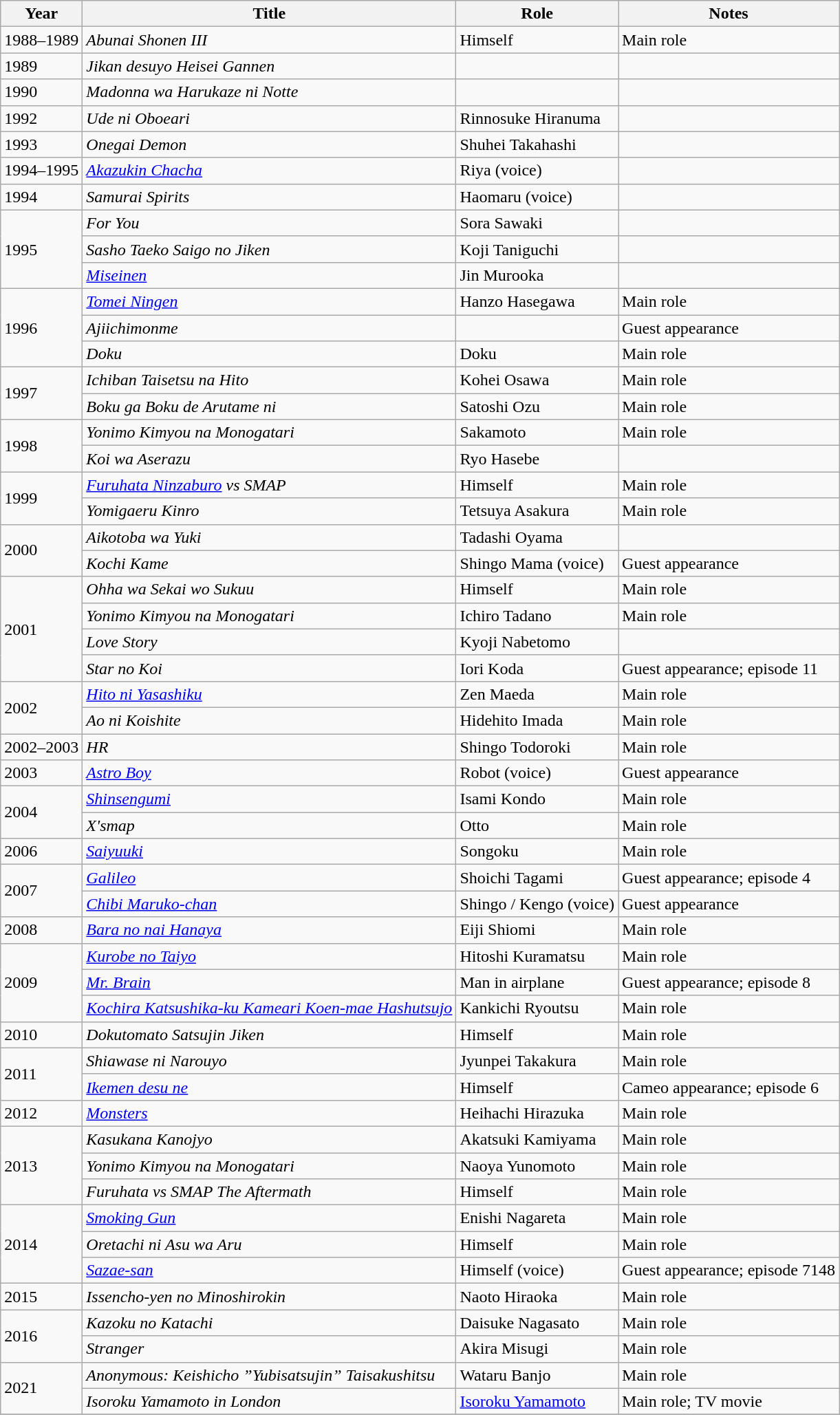<table class="wikitable">
<tr>
<th>Year</th>
<th>Title</th>
<th>Role</th>
<th>Notes</th>
</tr>
<tr>
<td>1988–1989</td>
<td><em>Abunai Shonen III</em></td>
<td>Himself</td>
<td>Main role</td>
</tr>
<tr>
<td>1989</td>
<td><em>Jikan desuyo Heisei Gannen</em></td>
<td></td>
<td></td>
</tr>
<tr>
<td>1990</td>
<td><em>Madonna wa Harukaze ni Notte</em></td>
<td></td>
<td></td>
</tr>
<tr>
<td>1992</td>
<td><em>Ude ni Oboeari</em></td>
<td>Rinnosuke Hiranuma</td>
<td></td>
</tr>
<tr>
<td>1993</td>
<td><em>Onegai Demon</em></td>
<td>Shuhei Takahashi</td>
<td></td>
</tr>
<tr>
<td>1994–1995</td>
<td><em><a href='#'>Akazukin Chacha</a></em></td>
<td>Riya (voice)</td>
<td></td>
</tr>
<tr>
<td>1994</td>
<td><em>Samurai Spirits</em></td>
<td>Haomaru (voice)</td>
<td></td>
</tr>
<tr>
<td rowspan="3">1995</td>
<td><em>For You</em></td>
<td>Sora Sawaki</td>
<td></td>
</tr>
<tr>
<td><em>Sasho Taeko Saigo no Jiken</em></td>
<td>Koji Taniguchi</td>
<td></td>
</tr>
<tr>
<td><em><a href='#'>Miseinen</a></em></td>
<td>Jin Murooka</td>
<td></td>
</tr>
<tr>
<td rowspan="3">1996</td>
<td><em><a href='#'>Tomei Ningen</a></em></td>
<td>Hanzo Hasegawa</td>
<td>Main role</td>
</tr>
<tr>
<td><em>Ajiichimonme</em></td>
<td></td>
<td>Guest appearance</td>
</tr>
<tr>
<td><em>Doku</em></td>
<td>Doku</td>
<td>Main role</td>
</tr>
<tr>
<td rowspan="2">1997</td>
<td><em>Ichiban Taisetsu na Hito</em></td>
<td>Kohei Osawa</td>
<td>Main role</td>
</tr>
<tr>
<td><em>Boku ga Boku de Arutame ni</em></td>
<td>Satoshi Ozu</td>
<td>Main role</td>
</tr>
<tr>
<td rowspan="2">1998</td>
<td><em>Yonimo Kimyou na Monogatari</em></td>
<td>Sakamoto</td>
<td>Main role</td>
</tr>
<tr>
<td><em>Koi wa Aserazu</em></td>
<td>Ryo Hasebe</td>
<td></td>
</tr>
<tr>
<td rowspan="2">1999</td>
<td><em><a href='#'>Furuhata Ninzaburo</a> vs SMAP</em></td>
<td>Himself</td>
<td>Main role</td>
</tr>
<tr>
<td><em>Yomigaeru Kinro</em></td>
<td>Tetsuya Asakura</td>
<td>Main role</td>
</tr>
<tr>
<td rowspan="2">2000</td>
<td><em>Aikotoba wa Yuki</em></td>
<td>Tadashi Oyama</td>
<td></td>
</tr>
<tr>
<td><em>Kochi Kame</em></td>
<td>Shingo Mama (voice)</td>
<td>Guest appearance</td>
</tr>
<tr>
<td rowspan="4">2001</td>
<td><em>Ohha wa Sekai wo Sukuu</em></td>
<td>Himself</td>
<td>Main role</td>
</tr>
<tr>
<td><em>Yonimo Kimyou na Monogatari</em></td>
<td>Ichiro Tadano</td>
<td>Main role</td>
</tr>
<tr>
<td><em>Love Story</em></td>
<td>Kyoji Nabetomo</td>
<td></td>
</tr>
<tr>
<td><em>Star no Koi</em></td>
<td>Iori Koda</td>
<td>Guest appearance; episode 11</td>
</tr>
<tr>
<td rowspan="2">2002</td>
<td><em><a href='#'>Hito ni Yasashiku</a></em></td>
<td>Zen Maeda</td>
<td>Main role</td>
</tr>
<tr>
<td><em>Ao ni Koishite</em></td>
<td>Hidehito Imada</td>
<td>Main role</td>
</tr>
<tr>
<td>2002–2003</td>
<td><em>HR</em></td>
<td>Shingo Todoroki</td>
<td>Main role</td>
</tr>
<tr>
<td>2003</td>
<td><em><a href='#'>Astro Boy</a></em></td>
<td>Robot (voice)</td>
<td>Guest appearance</td>
</tr>
<tr>
<td rowspan="2">2004</td>
<td><em><a href='#'>Shinsengumi</a></em></td>
<td>Isami Kondo</td>
<td>Main role</td>
</tr>
<tr>
<td><em>X'smap</em></td>
<td>Otto</td>
<td>Main role</td>
</tr>
<tr>
<td>2006</td>
<td><em><a href='#'>Saiyuuki</a></em></td>
<td>Songoku</td>
<td>Main role</td>
</tr>
<tr>
<td rowspan="2">2007</td>
<td><em><a href='#'>Galileo</a></em></td>
<td>Shoichi Tagami</td>
<td>Guest appearance; episode 4</td>
</tr>
<tr>
<td><em><a href='#'>Chibi Maruko-chan</a></em></td>
<td>Shingo / Kengo (voice)</td>
<td>Guest appearance</td>
</tr>
<tr>
<td>2008</td>
<td><em><a href='#'>Bara no nai Hanaya</a></em></td>
<td>Eiji Shiomi</td>
<td>Main role</td>
</tr>
<tr>
<td rowspan="3">2009</td>
<td><em><a href='#'>Kurobe no Taiyo</a></em></td>
<td>Hitoshi Kuramatsu</td>
<td>Main role</td>
</tr>
<tr>
<td><em><a href='#'>Mr. Brain</a></em></td>
<td>Man in airplane</td>
<td>Guest appearance; episode 8</td>
</tr>
<tr>
<td><em><a href='#'>Kochira Katsushika-ku Kameari Koen-mae Hashutsujo</a></em></td>
<td>Kankichi Ryoutsu</td>
<td>Main role</td>
</tr>
<tr>
<td>2010</td>
<td><em>Dokutomato Satsujin Jiken</em></td>
<td>Himself</td>
<td>Main role</td>
</tr>
<tr>
<td rowspan="2">2011</td>
<td><em>Shiawase ni Narouyo</em></td>
<td>Jyunpei Takakura</td>
<td>Main role</td>
</tr>
<tr>
<td><em><a href='#'>Ikemen desu ne</a></em></td>
<td>Himself</td>
<td>Cameo appearance; episode 6</td>
</tr>
<tr>
<td>2012</td>
<td><em><a href='#'>Monsters</a></em></td>
<td>Heihachi Hirazuka</td>
<td>Main role</td>
</tr>
<tr>
<td rowspan="3">2013</td>
<td><em>Kasukana Kanojyo</em></td>
<td>Akatsuki Kamiyama</td>
<td>Main role</td>
</tr>
<tr>
<td><em>Yonimo Kimyou na Monogatari</em></td>
<td>Naoya Yunomoto</td>
<td>Main role</td>
</tr>
<tr>
<td><em>Furuhata vs SMAP The Aftermath</em></td>
<td>Himself</td>
<td>Main role</td>
</tr>
<tr>
<td rowspan="3">2014</td>
<td><em><a href='#'>Smoking Gun</a></em></td>
<td>Enishi Nagareta</td>
<td>Main role</td>
</tr>
<tr>
<td><em>Oretachi ni Asu wa Aru</em></td>
<td>Himself</td>
<td>Main role</td>
</tr>
<tr>
<td><em><a href='#'>Sazae-san</a></em></td>
<td>Himself (voice)</td>
<td>Guest appearance; episode 7148</td>
</tr>
<tr>
<td>2015</td>
<td><em>Issencho-yen no Minoshirokin</em></td>
<td>Naoto Hiraoka</td>
<td>Main role</td>
</tr>
<tr>
<td rowspan="2">2016</td>
<td><em>Kazoku no Katachi</em></td>
<td>Daisuke Nagasato</td>
<td>Main role</td>
</tr>
<tr>
<td><em>Stranger</em></td>
<td>Akira Misugi</td>
<td>Main role</td>
</tr>
<tr>
<td rowspan="2">2021</td>
<td><em>Anonymous: Keishicho ”Yubisatsujin” Taisakushitsu</em></td>
<td>Wataru Banjo</td>
<td>Main role</td>
</tr>
<tr>
<td><em>Isoroku Yamamoto in London</em></td>
<td><a href='#'>Isoroku Yamamoto</a></td>
<td>Main role; TV movie</td>
</tr>
<tr>
</tr>
</table>
